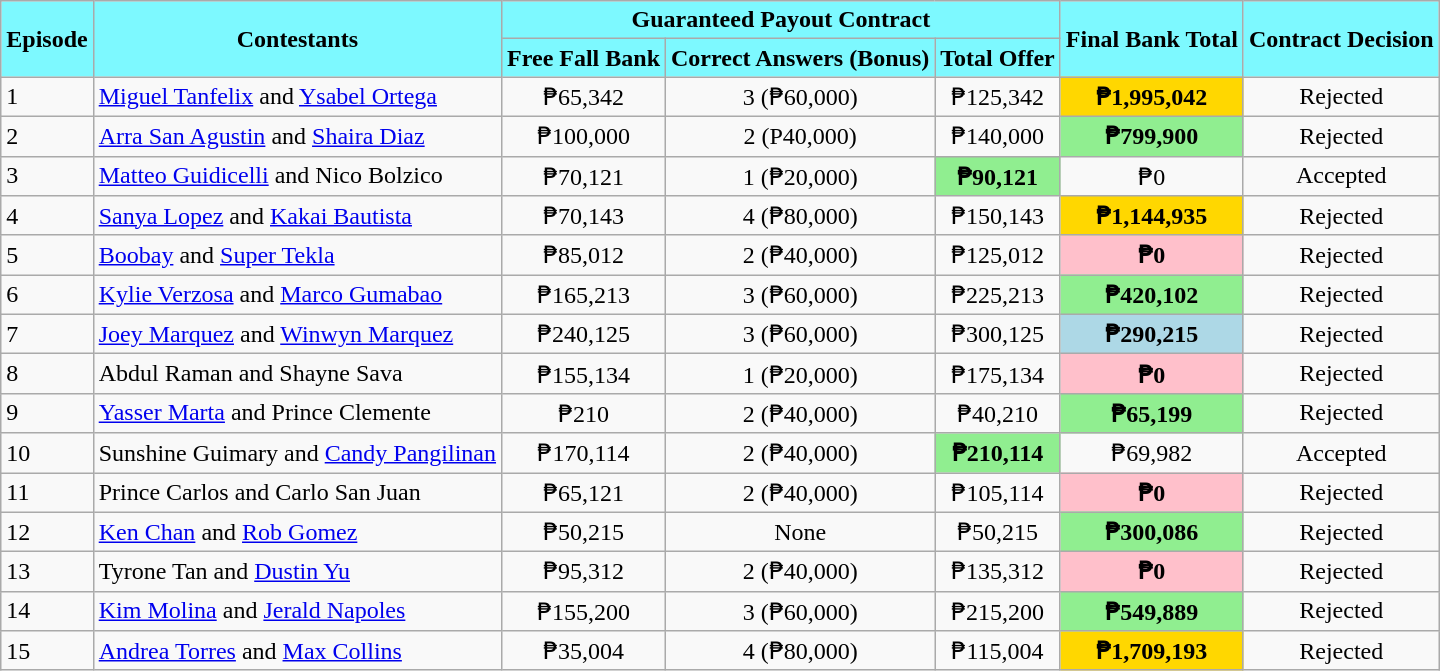<table class="wikitable">
<tr>
<th rowspan="2" style="text-align:center; background-color:#7DF9FF;">Episode</th>
<th rowspan="2" style="text-align:center; background-color:#7DF9FF;">Contestants</th>
<th colspan="3" style="text-align:center; background-color:#7DF9FF;">Guaranteed Payout Contract</th>
<th rowspan="2" style="text-align:center; background-color:#7DF9FF;">Final Bank Total</th>
<th rowspan="2" style="text-align:center; background-color:#7DF9FF;">Contract Decision</th>
</tr>
<tr>
<th style="text-align:center; background-color:#7DF9FF;">Free Fall Bank</th>
<th style="text-align:center; background-color:#7DF9FF;">Correct Answers (Bonus)</th>
<th style="text-align:center; background-color:#7DF9FF;">Total Offer</th>
</tr>
<tr>
<td>1</td>
<td><a href='#'>Miguel Tanfelix</a> and <a href='#'>Ysabel Ortega</a></td>
<td style="text-align:center">₱65,342</td>
<td style="text-align:center">3 (₱60,000)</td>
<td style="text-align:center">₱125,342</td>
<td style="text-align:center; background-color:gold;"><strong>₱1,995,042</strong></td>
<td style="text-align:center">Rejected</td>
</tr>
<tr>
<td>2</td>
<td><a href='#'>Arra San Agustin</a> and <a href='#'>Shaira Diaz</a></td>
<td style="text-align:center">₱100,000</td>
<td style="text-align:center">2 (P40,000)</td>
<td style="text-align:center">₱140,000</td>
<td style="text-align:center; background-color:lightgreen"><strong>₱799,900</strong></td>
<td style="text-align:center">Rejected</td>
</tr>
<tr>
<td>3</td>
<td><a href='#'>Matteo Guidicelli</a> and Nico Bolzico</td>
<td style="text-align:center">₱70,121</td>
<td style="text-align:center">1 (₱20,000)</td>
<td style="text-align:center; background-color:lightgreen"><strong>₱90,121</strong></td>
<td style="text-align:center">₱0</td>
<td style="text-align:center">Accepted</td>
</tr>
<tr>
<td>4</td>
<td><a href='#'>Sanya Lopez</a> and <a href='#'>Kakai Bautista</a></td>
<td style="text-align:center">₱70,143</td>
<td style="text-align:center">4 (₱80,000)</td>
<td style="text-align:center">₱150,143</td>
<td style="text-align:center; background-color:Gold;"><strong>₱1,144,935</strong></td>
<td style="text-align:center">Rejected</td>
</tr>
<tr>
<td>5</td>
<td><a href='#'>Boobay</a> and <a href='#'>Super Tekla</a></td>
<td style="text-align:center">₱85,012</td>
<td style="text-align:center">2 (₱40,000)</td>
<td style="text-align:center">₱125,012</td>
<td style="text-align:center; background-color:pink;"><strong>₱0</strong></td>
<td style="text-align:center">Rejected</td>
</tr>
<tr>
<td>6</td>
<td><a href='#'>Kylie Verzosa</a> and <a href='#'>Marco Gumabao</a></td>
<td style="text-align:center">₱165,213</td>
<td style="text-align:center">3 (₱60,000)</td>
<td style="text-align:center">₱225,213</td>
<td style="text-align:center; background-color:lightgreen;"><strong>₱420,102</strong></td>
<td style="text-align:center">Rejected</td>
</tr>
<tr>
<td>7</td>
<td><a href='#'>Joey Marquez</a> and <a href='#'>Winwyn Marquez</a></td>
<td style="text-align:center">₱240,125</td>
<td style="text-align:center">3 (₱60,000)</td>
<td style="text-align:center">₱300,125</td>
<td style="text-align:center; background-color:lightblue;"><strong>₱290,215</strong></td>
<td style="text-align:center">Rejected</td>
</tr>
<tr>
<td>8</td>
<td>Abdul Raman and Shayne Sava</td>
<td style="text-align:center">₱155,134</td>
<td style="text-align:center">1 (₱20,000)</td>
<td style="text-align:center">₱175,134</td>
<td style="text-align:center; background-color:pink;"><strong>₱0</strong></td>
<td style="text-align:center">Rejected</td>
</tr>
<tr>
<td>9</td>
<td><a href='#'>Yasser Marta</a> and Prince Clemente</td>
<td style="text-align:center">₱210</td>
<td style="text-align:center">2 (₱40,000)</td>
<td style="text-align:center">₱40,210</td>
<td style="text-align:center; background-color:lightgreen;"><strong>₱65,199</strong></td>
<td style="text-align:center">Rejected</td>
</tr>
<tr>
<td>10</td>
<td>Sunshine Guimary and <a href='#'>Candy Pangilinan</a></td>
<td style="text-align:center">₱170,114</td>
<td style="text-align:center">2 (₱40,000)</td>
<td style="text-align:center; background-color:lightgreen;"><strong>₱210,114</strong></td>
<td style="text-align:center">₱69,982</td>
<td style="text-align:center">Accepted</td>
</tr>
<tr>
<td>11</td>
<td>Prince Carlos and Carlo San Juan</td>
<td style="text-align:center">₱65,121</td>
<td style="text-align:center">2 (₱40,000)</td>
<td style="text-align:center">₱105,114</td>
<td style="text-align:center; background-color:pink;"><strong>₱0</strong></td>
<td style="text-align:center">Rejected</td>
</tr>
<tr>
<td>12</td>
<td><a href='#'>Ken Chan</a> and <a href='#'>Rob Gomez</a></td>
<td style="text-align:center">₱50,215</td>
<td style="text-align:center">None</td>
<td style="text-align:center">₱50,215</td>
<td style="text-align:center; background-color:lightgreen;"><strong>₱300,086</strong></td>
<td style="text-align:center">Rejected</td>
</tr>
<tr>
<td>13</td>
<td>Tyrone Tan and <a href='#'>Dustin Yu</a></td>
<td style="text-align:center">₱95,312</td>
<td style="text-align:center">2 (₱40,000)</td>
<td style="text-align:center">₱135,312</td>
<td style="text-align:center; background-color:pink;"><strong>₱0</strong></td>
<td style="text-align:center">Rejected</td>
</tr>
<tr>
<td>14</td>
<td><a href='#'>Kim Molina</a> and <a href='#'>Jerald Napoles</a></td>
<td style="text-align:center">₱155,200</td>
<td style="text-align:center">3 (₱60,000)</td>
<td style="text-align:center">₱215,200</td>
<td style="text-align:center; background-color:lightgreen;"><strong>₱549,889</strong></td>
<td style="text-align:center">Rejected</td>
</tr>
<tr>
<td>15</td>
<td><a href='#'>Andrea Torres</a> and <a href='#'>Max Collins</a></td>
<td style="text-align:center">₱35,004</td>
<td style="text-align:center">4 (₱80,000)</td>
<td style="text-align:center">₱115,004</td>
<td style="text-align:center; background-color:Gold;"><strong>₱1,709,193</strong></td>
<td style="text-align:center">Rejected</td>
</tr>
</table>
